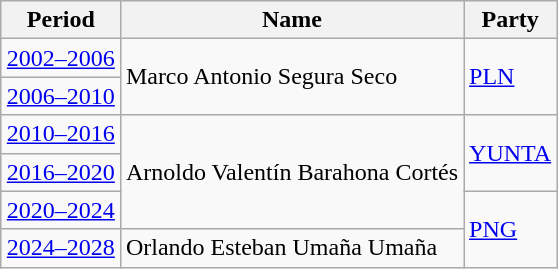<table class="wikitable" style="margin:auto">
<tr>
<th>Period</th>
<th>Name</th>
<th>Party</th>
</tr>
<tr>
<td><a href='#'>2002–2006</a></td>
<td rowspan="2">Marco Antonio Segura Seco</td>
<td rowspan="2"> <a href='#'>PLN</a></td>
</tr>
<tr>
<td><a href='#'>2006–2010</a></td>
</tr>
<tr>
<td><a href='#'>2010–2016</a></td>
<td rowspan="3">Arnoldo Valentín Barahona Cortés</td>
<td rowspan="2"> <a href='#'>YUNTA</a></td>
</tr>
<tr>
<td><a href='#'>2016–2020</a></td>
</tr>
<tr>
<td><a href='#'>2020–2024</a></td>
<td rowspan="2"> <a href='#'>PNG</a></td>
</tr>
<tr>
<td><a href='#'>2024–2028</a></td>
<td>Orlando Esteban Umaña Umaña</td>
</tr>
</table>
